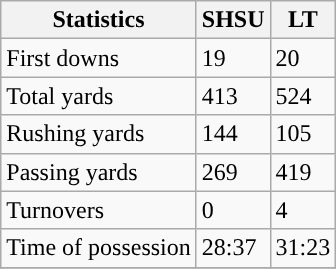<table class="wikitable">
<tr>
<th>Statistics</th>
<th>SHSU</th>
<th>LT</th>
</tr>
<tr>
<td>First downs</td>
<td>19</td>
<td>20</td>
</tr>
<tr>
<td>Total yards</td>
<td>413</td>
<td>524</td>
</tr>
<tr>
<td>Rushing yards</td>
<td>144</td>
<td>105</td>
</tr>
<tr>
<td>Passing yards</td>
<td>269</td>
<td>419</td>
</tr>
<tr>
<td>Turnovers</td>
<td>0</td>
<td>4</td>
</tr>
<tr>
<td>Time of possession</td>
<td>28:37</td>
<td>31:23</td>
</tr>
<tr>
</tr>
</table>
